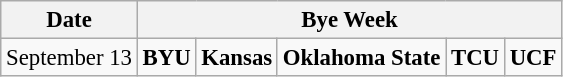<table class="wikitable" style="font-size:95%;">
<tr>
<th>Date</th>
<th colspan="7">Bye Week</th>
</tr>
<tr>
<td>September 13</td>
<td><strong>BYU</strong></td>
<td><strong>Kansas</strong></td>
<td><strong>Oklahoma State</strong></td>
<td><strong>TCU</strong></td>
<td><strong>UCF</strong></td>
</tr>
</table>
